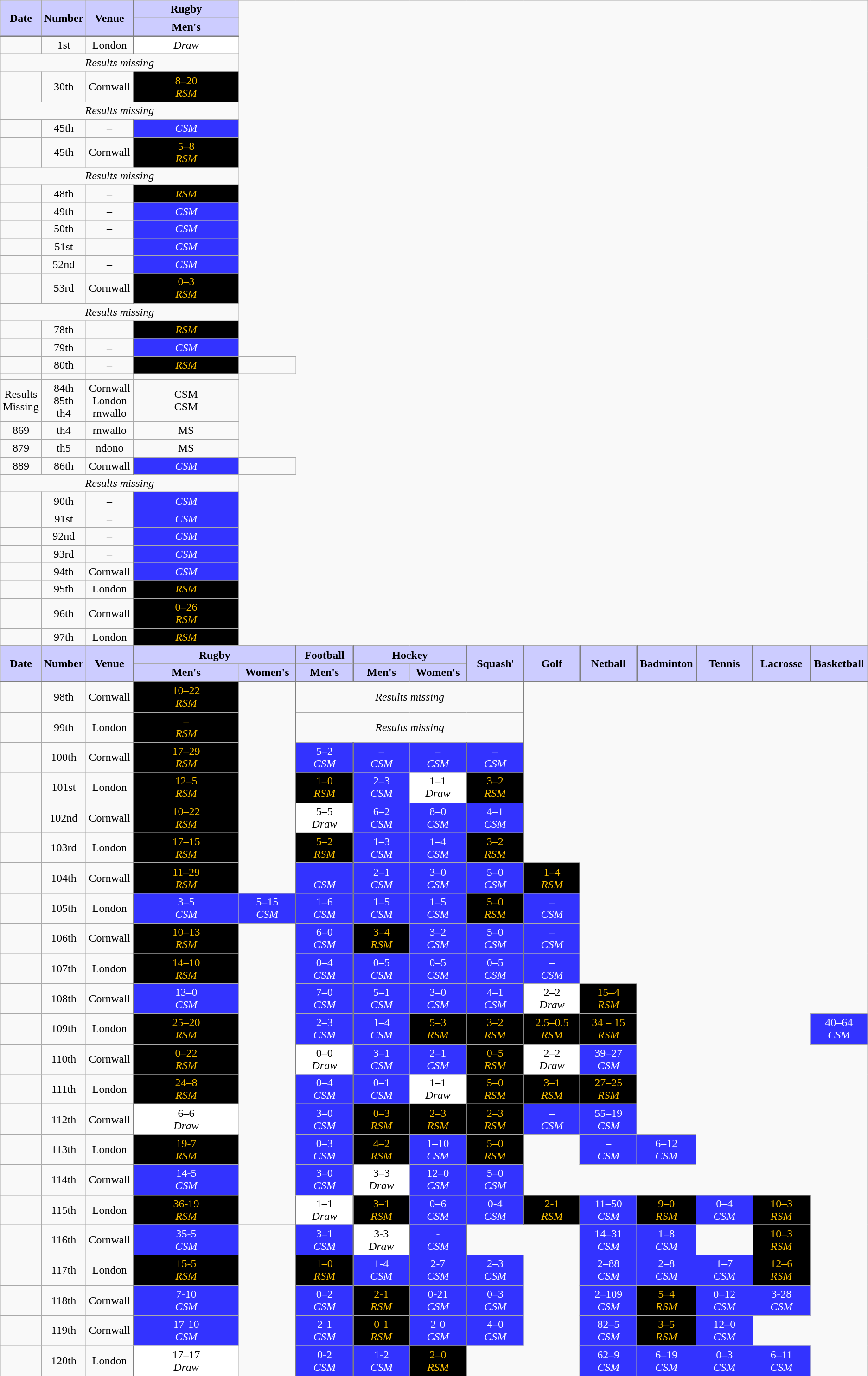<table class="wikitable" style="text-align:center;">
<tr>
<td style="background:#ccf; width:50px; border-bottom:2px solid grey;" rowspan="2" colspan="1"><strong>Date</strong></td>
<td style="background:#ccf; width:50px; border-bottom:2px solid grey;" rowspan="2" colspan="1"><strong>Number</strong></td>
<td style="background:#ccf; width:60px; border-bottom:2px solid grey; border-right:2px solid grey;" rowspan="2" colspan="1"><strong>Venue</strong></td>
<td style="background:#ccf; width:150px;" rowspan="1" colspan="1"><strong>Rugby</strong></td>
</tr>
<tr>
<td style="background:#ccf; width:75px; border-bottom:2px solid grey; "><strong>Men's</strong></td>
</tr>
<tr>
<td></td>
<td>1st</td>
<td>London</td>
<td style="background:#FFF; color:#000; border-left:2px solid grey;"><em>Draw</em></td>
</tr>
<tr>
<td colspan=4><em>Results missing</em></td>
</tr>
<tr>
<td></td>
<td>30th</td>
<td>Cornwall</td>
<td style="background:#000; color:#fcc200; border-left:2px solid grey;">8–20 <br> <em>RSM</em></td>
</tr>
<tr>
<td colspan=4><em>Results missing</em></td>
</tr>
<tr>
<td></td>
<td>45th</td>
<td>–</td>
<td style="background:#33f; color:#fff; border-left:2px solid grey;"><em>CSM</em></td>
</tr>
<tr>
<td></td>
<td>45th</td>
<td>Cornwall</td>
<td style="background:#000; color:#fcc200; border-left:2px solid grey;">5–8 <br> <em>RSM</em></td>
</tr>
<tr>
<td colspan=4><em>Results missing</em></td>
</tr>
<tr>
<td></td>
<td>48th</td>
<td>–</td>
<td style="background:#000; color:#fcc200; border-left:2px solid grey;"><em>RSM</em></td>
</tr>
<tr>
<td></td>
<td>49th</td>
<td>–</td>
<td style="background:#33f; color:#fff; border-left:2px solid grey;"><em>CSM</em></td>
</tr>
<tr>
<td></td>
<td>50th</td>
<td>–</td>
<td style="background:#33f; color:#fff; border-left:2px solid grey;"><em>CSM</em></td>
</tr>
<tr>
<td></td>
<td>51st</td>
<td>–</td>
<td style="background:#33f; color:#fff; border-left:2px solid grey;"><em>CSM</em></td>
</tr>
<tr>
<td></td>
<td>52nd</td>
<td>–</td>
<td style="background:#33f; color:#fff; border-left:2px solid grey;"><em>CSM</em></td>
</tr>
<tr>
<td></td>
<td>53rd</td>
<td>Cornwall</td>
<td style="background:#000; color:#fcc200; border-left:2px solid grey;">0–3 <br> <em>RSM</em></td>
</tr>
<tr>
<td colspan=4><em>Results missing</em></td>
</tr>
<tr>
<td></td>
<td>78th</td>
<td>–</td>
<td style="background:#000; color:#fcc200; border-left:2px solid grey;"><em>RSM</em></td>
</tr>
<tr>
<td></td>
<td>79th</td>
<td>–</td>
<td style="background:#33f; color:#fff; border-left:2px solid grey;"><em>CSM</em></td>
</tr>
<tr>
<td></td>
<td>80th</td>
<td>–</td>
<td style="background:#000; color:#fcc200; border-left:2px solid grey;"><em>RSM</em></td>
<td></td>
</tr>
<tr>
<td></td>
<td></td>
<td></td>
<td></td>
</tr>
<tr>
<td>Results Missing</td>
<td>84th 85th<br>th4</td>
<td>Cornwall London<br>rnwallo</td>
<td>CSM<br>CSM</td>
</tr>
<tr>
<td>869</td>
<td>th4</td>
<td>rnwallo</td>
<td>MS</td>
</tr>
<tr>
<td>879</td>
<td>th5</td>
<td>ndono</td>
<td>MS</td>
</tr>
<tr>
<td>889</td>
<td>86th</td>
<td>Cornwall</td>
<td style="background:#33f; color:#fff; border-left:2px solid grey;"><em>CSM</em></td>
<td></td>
</tr>
<tr>
<td colspan=4><em>Results missing</em></td>
</tr>
<tr>
<td></td>
<td>90th</td>
<td>–</td>
<td style="background:#33f; color:#fff; border-left:2px solid grey;"><em>CSM</em></td>
</tr>
<tr>
<td></td>
<td>91st</td>
<td>–</td>
<td style="background:#33f; color:#fff; border-left:2px solid grey;"><em>CSM</em></td>
</tr>
<tr>
<td></td>
<td>92nd</td>
<td>–</td>
<td style="background:#33f; color:#fff; border-left:2px solid grey;"><em>CSM</em></td>
</tr>
<tr>
<td></td>
<td>93rd</td>
<td>–</td>
<td style="background:#33f; color:#fff; border-left:2px solid grey;"><em>CSM</em></td>
</tr>
<tr>
<td></td>
<td>94th</td>
<td>Cornwall</td>
<td style="background:#33f; color:#fff; border-left:2px solid grey;"><em>CSM</em></td>
</tr>
<tr>
<td></td>
<td>95th</td>
<td>London</td>
<td style="background:#000; color:#fcc200; border-left:2px solid grey;"><em>RSM</em></td>
</tr>
<tr>
<td></td>
<td>96th</td>
<td>Cornwall</td>
<td style="background:#000; color:#fcc200; border-left:2px solid grey;">0–26  <br> <em>RSM</em></td>
</tr>
<tr>
<td></td>
<td>97th</td>
<td>London</td>
<td style="background:#000; color:#fcc200; border-left:2px solid grey;"><em>RSM</em></td>
</tr>
<tr>
<td style="background:#ccf; width:50px; border-bottom:2px solid grey;" rowspan="2" colspan="1"><strong>Date</strong></td>
<td style="background:#ccf; width:50px; border-bottom:2px solid grey;" rowspan="2" colspan="1"><strong>Number</strong></td>
<td style="background:#ccf; width:60px; border-bottom:2px solid grey;  border-right:2px solid grey;" rowspan="2" colspan="1"><strong>Venue</strong></td>
<td style="background:#ccf; width:150px;" rowspan="1" colspan="2"><strong>Rugby</strong></td>
<td style="background:#ccf; width:75px;  border-left:2px solid grey;" rowspan="1" colspan="1"><strong>Football</strong></td>
<td style="background:#ccf; width:150px;  border-left:2px solid grey;" rowspan="1" colspan="2"><strong>Hockey</strong></td>
<td style="background:#ccf; width:75px; border-bottom:2px solid grey;  border-left:2px solid grey;" rowspan="2" colspan="1"><strong>Squash</strong>'</td>
<td style="background:#ccf; width:75px; border-bottom:2px solid grey; border-left:2px solid grey;" rowspan="2" colspan="1"><strong>Golf</strong></td>
<td style="background:#ccf; width:75px; border-bottom:2px solid grey; border-left:2px solid grey;" rowspan="2" colspan="1"><strong>Netball</strong></td>
<td style="background:#ccf; width:75px; border-bottom:2px solid grey; border-left:2px solid grey;" rowspan="2" colspan="1"><strong>Badminton</strong></td>
<td style="background:#ccf; width:75px; border-bottom:2px solid grey; border-left:2px solid grey;" rowspan="2" colspan="1"><strong>Tennis</strong></td>
<td style="background:#ccf; width:75px; border-bottom:2px solid grey; border-left:2px solid grey;" rowspan="2" colspan="1"><strong>Lacrosse</strong></td>
<td style="background:#ccf; width:75px; border-bottom:2px solid grey; border-left:2px solid grey;" rowspan="2" colspan="1"><strong>Basketball</strong></td>
</tr>
<tr>
<td style="background:#ccf; width:75px; border-bottom:2px solid grey;"><strong>Men's</strong></td>
<td style="background:#ccf; width:75px; border-bottom:2px solid grey;"><strong>Women's</strong></td>
<td style="background:#ccf; width:75px; border-bottom:2px solid grey;  border-left:2px solid grey;"><strong>Men's</strong></td>
<td style="background:#ccf; width:75px; border-bottom:2px solid grey;  border-left:2px solid grey;"><strong>Men's</strong></td>
<td style="background:#ccf; width:75px; border-bottom:2px solid grey;"><strong>Women's</strong></td>
</tr>
<tr>
<td></td>
<td>98th</td>
<td>Cornwall</td>
<td style="background:#000; color:#fcc200; border-left:2px solid grey;">10–22  <br> <em>RSM</em></td>
<td rowspan=7></td>
<td style="border-left:2px solid grey; border-right:2px solid grey;" colspan=4><em>Results missing </em></td>
</tr>
<tr>
<td></td>
<td>99th</td>
<td>London</td>
<td style="background:#000; color:#fcc200; border-left:2px solid grey;">– <br> <em>RSM</em></td>
<td style="border-left:2px solid grey; border-right:2px solid grey;" colspan=4><em>Results missing </em></td>
</tr>
<tr>
<td></td>
<td>100th</td>
<td>Cornwall</td>
<td style="background:#000; color:#fcc200; border-left:2px solid grey;">17–29 <br> <em>RSM</em></td>
<td style="background:#33f; color:#fff; border-left:2px solid grey; border-right:2px solid grey;">5–2 <br><em>CSM</em></td>
<td style="background:#33f; color:#fff;">–<br><em>CSM</em></td>
<td style="background:#33f; color:#fff;">–<br><em>CSM</em></td>
<td style="background:#33f; color:#fff; border-left:2px solid grey; border-right:2px solid grey;">–<br><em>CSM</em></td>
</tr>
<tr>
<td></td>
<td>101st</td>
<td>London</td>
<td style="background:#000; color:#fcc200; border-left:2px solid grey;">12–5 <br> <em>RSM</em></td>
<td style="background:#000; color:#fcc200; border-left:2px solid grey; border-right:2px solid grey;">1–0<br><em>RSM</em></td>
<td style="background:#33f; color:#fff;">2–3<br><em>CSM</em></td>
<td style="background:#FFF; color:#000;">1–1<br><em>Draw</em></td>
<td style="background:#000; color:#fcc200; border-left:2px solid grey; border-right:2px solid grey;">3–2<br><em>RSM</em></td>
</tr>
<tr>
<td></td>
<td>102nd</td>
<td>Cornwall</td>
<td style="background:#000; color:#fcc200; border-left:2px solid grey;">10–22 <br> <em>RSM</em></td>
<td style="background:#FFF; color:#000; border-left:2px solid grey; border-right:2px solid grey;">5–5 <br><em>Draw</em></td>
<td style="background:#33f; color:#fff;">6–2<br><em>CSM</em></td>
<td style="background:#33f; color:#fff;">8–0<br><em>CSM</em></td>
<td style="background:#33f; color:#fff; border-left:2px solid grey; border-right:2px solid grey;">4–1<br><em>CSM</em></td>
</tr>
<tr>
<td></td>
<td>103rd</td>
<td>London</td>
<td style="background:#000; color:#fcc200; border-left:2px solid grey;">17–15 <br> <em>RSM</em></td>
<td style="background:#000; color:#fcc200; border-left:2px solid grey; border-right:2px solid grey;">5–2<br><em>RSM</em></td>
<td style="background:#33f; color:#fff;">1–3<br><em>CSM</em></td>
<td style="background:#33f; color:#fff;">1–4<br><em>CSM</em></td>
<td style="background:#000; color:#fcc200; border-left:2px solid grey; border-right:2px solid grey;">3–2<br><em>RSM</em></td>
</tr>
<tr>
<td></td>
<td>104th</td>
<td>Cornwall</td>
<td style="background:#000; color:#fcc200; border-left:2px solid grey;">11–29 <br> <em>RSM</em></td>
<td style="background:#33f; color:#fff; border-left:2px solid grey; border-right:2px solid grey;">-<br><em>CSM</em></td>
<td style="background:#33f; color:#fff;">2–1<br><em>CSM</em></td>
<td style="background:#33f; color:#fff;">3–0 <br><em>CSM</em></td>
<td style="background:#33f; color:#fff; border-left:2px solid grey; border-right:2px solid grey;">5–0<br><em>CSM</em></td>
<td style="background:#000; color:#fcc200;">1–4<br><em>RSM</em></td>
</tr>
<tr>
<td></td>
<td>105th</td>
<td>London</td>
<td style="background:#33f; color:#fff; border-left:2px solid grey;">3–5 <br> <em>CSM</em></td>
<td style="background:#33f; color:#fff;">5–15 <br><em>CSM</em></td>
<td style="background:#33f; color:#fff; border-left:2px solid grey; border-right:2px solid grey;">1–6<br><em>CSM</em></td>
<td style="background:#33f; color:#fff;">1–5<br><em>CSM</em></td>
<td style="background:#33f; color:#fff;">1–5<br><em>CSM</em></td>
<td style="background:#000; color:#fcc200; border-left:2px solid grey; border-right:2px solid grey;">5–0<br><em>RSM</em></td>
<td style="background:#33f; color:#fff;">–<br><em>CSM</em></td>
</tr>
<tr>
<td></td>
<td>106th</td>
<td>Cornwall</td>
<td style="background:#000; color:#fcc200; border-left:2px solid grey;">10–13 <br> <em>RSM</em></td>
<td rowspan="10"></td>
<td style="background:#33f; color:#fff; border-left:2px solid grey; border-right:2px solid grey;">6–0<br><em>CSM</em></td>
<td style="background:#000; color:#fcc200;">3–4<br><em>RSM</em></td>
<td style="background:#33f; color:#fff;">3–2<br><em>CSM</em></td>
<td style="background:#33f; color:#fff; border-left:2px solid grey; border-right:2px solid grey;">5–0<br><em>CSM</em></td>
<td style="background:#33f; color:#fff;">–<br><em>CSM</em></td>
</tr>
<tr>
<td></td>
<td>107th</td>
<td>London</td>
<td style="background:#000; color:#fcc200; border-left:2px solid grey;">14–10 <br> <em>RSM</em></td>
<td style="background:#33f; color:#fff; border-left:2px solid grey; border-right:2px solid grey;">0–4<br><em>CSM</em></td>
<td style="background:#33f; color:#fff;">0–5<br><em>CSM</em></td>
<td style="background:#33f; color:#fff;">0–5<br><em>CSM</em></td>
<td style="background:#33f; color:#fff; border-left:2px solid grey; border-right:2px solid grey;">0–5<br><em>CSM</em></td>
<td style="background:#33f; color:#fff;">–<br><em>CSM</em></td>
</tr>
<tr>
<td></td>
<td>108th</td>
<td>Cornwall</td>
<td style="background:#33f; color:#fff; border-left:2px solid grey;">13–0 <br> <em>CSM</em></td>
<td style="background:#33f; color:#fff; border-left:2px solid grey; border-right:2px solid grey;">7–0<br><em>CSM</em></td>
<td style="background:#33f; color:#fff;">5–1<br><em>CSM</em></td>
<td style="background:#33f; color:#fff;">3–0<br><em>CSM</em></td>
<td style="background:#33f; color:#fff; border-left:2px solid grey; border-right:2px solid grey;">4–1<br><em>CSM</em></td>
<td style="background:#FFF; color:#000;">2–2 <br><em>Draw</em></td>
<td style="background:#000; color:#fcc200;">15–4  <br> <em>RSM</em></td>
</tr>
<tr>
<td></td>
<td>109th</td>
<td>London</td>
<td style="background:#000; color:#fcc200; border-left:2px solid grey;">25–20 <br> <em>RSM</em></td>
<td style="background:#33f; color:#fff; border-left:2px solid grey; border-right:2px solid grey;">2–3<br><em>CSM</em></td>
<td style="background:#33f; color:#fff;">1–4<br><em>CSM</em></td>
<td style="background:#000; color:#fcc200;">5–3 <br><em>RSM</em></td>
<td style="background:#000; color:#fcc200; border-left:2px solid grey; border-right:2px solid grey;">3–2 <br><em>RSM</em></td>
<td style="background:#000; color:#fcc200;">2.5–0.5 <br><em>RSM</em></td>
<td style="background:#000; color:#fcc200;">34 – 15 <br><em>RSM</em></td>
<td style="border: 0px;" rowspan="1" colspan="3"></td>
<td style="background:#33f; color:#fff;">40–64 <br><em>CSM</em></td>
</tr>
<tr>
<td></td>
<td>110th</td>
<td>Cornwall</td>
<td style="background:#000; color:#fcc200; border-left:2px solid grey;">0–22 <br> <em>RSM</em></td>
<td style="background:#FFF; color:#000; border-left:2px solid grey; border-right:2px solid grey;">0–0 <br><em>Draw</em></td>
<td style="background:#33f; color:#fff;">3–1<br><em>CSM</em></td>
<td style="background:#33f; color:#fff;">2–1<br><em>CSM</em></td>
<td style="background:#000; color:#fcc200; border-left:2px solid grey; border-right:2px solid grey;">0–5 <br><em>RSM</em></td>
<td style="background:#FFF; color:#000;">2–2 <br><em>Draw</em></td>
<td style="background:#33f; color:#fff;">39–27<br><em>CSM</em></td>
</tr>
<tr>
<td></td>
<td>111th</td>
<td>London</td>
<td style="background:#000; color:#fcc200; border-left:2px solid grey;">24–8 <br> <em>RSM</em></td>
<td style="background:#33f; color:#fff; border-left:2px solid grey; border-right:2px solid grey;">0–4<br><em>CSM</em></td>
<td style="background:#33f; color:#fff;">0–1<br><em>CSM</em></td>
<td style="background:#FFF; color:#000;">1–1 <br><em>Draw</em></td>
<td style="background:#000; color:#fcc200; border-left:2px solid grey; border-right:2px solid grey;">5–0 <br><em>RSM</em></td>
<td style="background:#000; color:#fcc200;">3–1 <br><em>RSM</em></td>
<td style="background:#000; color:#fcc200;">27–25 <br><em>RSM</em></td>
</tr>
<tr>
<td></td>
<td>112th</td>
<td>Cornwall</td>
<td style="background:#FFF; color:#000; border-left:2px solid grey;">6–6 <br><em>Draw</em></td>
<td style="background:#33f; color:#fff; border-left:2px solid grey; border-right:2px solid grey;">3–0<br><em>CSM</em></td>
<td style="background:#000; color:#fcc200;">0–3<br><em>RSM</em></td>
<td style="background:#000; color:#fcc200;">2–3 <br><em>RSM</em></td>
<td style="background:#000; color:#fcc200; border-left:2px solid grey; border-right:2px solid grey;">2–3 <br><em>RSM</em></td>
<td style="background:#33f; color:#fff;">–  <br><em>CSM</em></td>
<td style="background:#33f; color:#fff;">55–19 <br><em>CSM</em></td>
</tr>
<tr>
<td></td>
<td>113th</td>
<td>London</td>
<td style="background:#000; color:#fcc200; border-left:2px solid grey;">19-7 <br> <em>RSM</em></td>
<td style="background:#33f; color:#fff; border-left:2px solid grey; border-right:2px solid grey;">0–3<br><em>CSM</em></td>
<td style="background:#000; color:#fcc200;">4–2<br><em>RSM</em></td>
<td style="background:#33f; color:#fff;">1–10<br><em>CSM</em></td>
<td style="background:#000; color:#fcc200; border-left:2px solid grey; border-right:2px solid grey;">5–0<br><em>RSM</em></td>
<td style="border: 0px;" rowspan="1" colspan="1"></td>
<td style="background:#33f; color:#fff;">– <br><em>CSM</em></td>
<td style="background:#33f; color:#fff;">6–12<br><em>CSM</em></td>
</tr>
<tr>
<td></td>
<td>114th</td>
<td>Cornwall</td>
<td style="background:#33f; color:#fff; border-left:2px solid grey;">14-5 <br> <em>CSM</em></td>
<td style="background:#33f; color:#fff; border-left:2px solid grey; border-right:2px solid grey;">3–0<br><em>CSM</em></td>
<td style="background:#FFF; color:#000;">3–3<br><em>Draw</em></td>
<td style="background:#33f; color:#fff;">12–0<br><em>CSM</em></td>
<td style="background:#33f; color:#fff; border-left:2px solid grey; border-right:2px solid grey;">5–0<br><em>CSM</em></td>
</tr>
<tr>
<td></td>
<td>115th</td>
<td>London</td>
<td style="background:#000; color:#fcc200; border-left:2px solid grey;">36-19 <br> <em>RSM</em></td>
<td style="background:#FFF; color:#000; border-left:2px solid grey; border-right:2px solid grey;">1–1<br><em>Draw</em></td>
<td style="background:#000; color:#fcc200;">3–1<br><em>RSM</em></td>
<td style="background:#33f; color:#fff;">0–6<br><em>CSM</em></td>
<td style="background:#33f; color:#fff; border-left:2px solid grey; border-right:2px solid grey;">0-4<br><em>CSM</em></td>
<td style="background:#000; color:#fcc200;">2-1<br><em>RSM</em></td>
<td style="background:#33f; color:#fff;">11–50<br><em>CSM</em></td>
<td style="background:#000; color:#fcc200;">9–0<br><em>RSM</em></td>
<td style="background:#33f; color:#fff;">0–4<br><em>CSM</em></td>
<td style="background:#000; color:#fcc200;">10–3<br><em>RSM</em></td>
</tr>
<tr>
<td></td>
<td>116th</td>
<td>Cornwall</td>
<td style="background:#33f; color:#fff; border-left:2px solid grey;">35-5 <br> <em>CSM</em></td>
<td style="border: 0px;" rowspan="1" colspan="1"></td>
<td style="background:#33f; color:#fff; border-left:2px solid grey; border-right:2px solid grey;">3–1<br><em>CSM</em></td>
<td style="background:#FFF; color:#000;">3-3<br><em>Draw</em></td>
<td style="background:#33f; color:#fff; border-left:2px solid grey; border-right:2px solid grey;">-<br><em>CSM</em></td>
<td style="border: 0px;" rowspan="1" colspan="1"></td>
<td style="border: 0px;" rowspan="1" colspan="1"></td>
<td style="background:#33f; color:#fff;">14–31<br><em>CSM</em></td>
<td style="background:#33f; color:#fff;">1–8<br><em>CSM</em></td>
<td style="border: 0px;" rowspan="1" colspan="1"></td>
<td style="background:#000; color:#fcc200;">10–3<br><em>RSM</em></td>
</tr>
<tr>
<td></td>
<td>117th</td>
<td>London</td>
<td style="background:#000; color:#fcc200; border-left:2px solid grey;">15-5 <br> <em>RSM</em></td>
<td style="border: 0px;" rowspan="1" colspan="1"></td>
<td style="background:#000; color:#fcc200; border-left:2px solid grey; border-right:2px solid grey;">1–0 <br><em>RSM</em></td>
<td style="background:#33f; color:#fff;">1-4<br><em>CSM</em></td>
<td style="background:#33f; color:#fff; border-left:2px solid grey; border-right:2px solid grey;">2-7 <br><em>CSM</em></td>
<td style="background:#33f; color:#fff;">2–3<br><em>CSM</em></td>
<td style="border: 0px;" rowspan="1" colspan="1"></td>
<td style="background:#33f; color:#fff;">2–88<br><em>CSM</em></td>
<td style="background:#33f; color:#fff;">2–8<br><em>CSM</em></td>
<td style="background:#33f; color:#fff;">1–7<br><em>CSM</em></td>
<td style="background:#000; color:#fcc200;">12–6<br><em>RSM</em></td>
</tr>
<tr>
<td></td>
<td>118th</td>
<td>Cornwall</td>
<td style="background:#33f; color:#fff; border-left:2px solid grey;">7-10 <br> <em>CSM</em></td>
<td style="border: 0px;" rowspan="1" colspan="1"></td>
<td style="background:#33f; color:#fff; border-left:2px solid grey; border-right:2px solid grey;">0–2 <br><em>CSM</em></td>
<td style="background:#000; color:#fcc200;">2-1<br><em>RSM</em></td>
<td style="background:#33f; color:#fff; border-left:2px solid grey; border-right:2px solid grey;">0-21 <br><em>CSM</em></td>
<td style="background:#33f; color:#fff;">0–3<br><em>CSM</em></td>
<td style="border: 0px;" rowspan="1" colspan="1"></td>
<td style="background:#33f; color:#fff;">2–109<br><em>CSM</em></td>
<td style="background:#000; color:#fcc200;">5–4<br><em>RSM</em></td>
<td style="background:#33f; color:#fff;">0–12<br><em>CSM</em></td>
<td style="background:#33f; color:#fff;">3-28<br><em>CSM</em></td>
</tr>
<tr>
<td></td>
<td>119th</td>
<td>Cornwall</td>
<td style="background:#33f; color:#fff; border-left:2px solid grey;">17-10 <br> <em>CSM</em></td>
<td style="border: 0px;" rowspan="1" colspan="1"></td>
<td style="background:#33f; color:#fff; border-left:2px solid grey; border-right:2px solid grey;">2-1 <br><em>CSM</em></td>
<td style="background:#000; color:#fcc200;">0-1<br><em>RSM</em></td>
<td style="background:#33f; color:#fff; border-left:2px solid grey; border-right:2px solid grey;">2-0 <br><em>CSM</em></td>
<td style="background:#33f; color:#fff;">4–0<br><em>CSM</em></td>
<td style="border: 0px;" rowspan="1" colspan="1"></td>
<td style="background:#33f; color:#fff;">82–5<br><em>CSM</em></td>
<td style="background:#000; color:#fcc200;">3–5<br><em>RSM</em></td>
<td style="background:#33f; color:#fff;">12–0<br><em>CSM</em></td>
</tr>
<tr>
<td></td>
<td>120th</td>
<td>London</td>
<td style="background:#FFF; color:#000; border-left:2px solid grey;">17–17 <br><em>Draw</em></td>
<td style="border: 0px;" rowspan="1" colspan="1"></td>
<td style="background:#33f; color:#fff; border-left:2px solid grey; border-right:2px solid grey;">0-2 <br><em>CSM</em></td>
<td style="background:#33f; color:#fff;">1-2 <br><em>CSM</em></td>
<td style="background:#000; color:#fcc200;">2–0 <br><em>RSM</em></td>
<td style="border: 0px;" rowspan="1" colspan="1"></td>
<td style="border: 0px;" rowspan="1" colspan="1"></td>
<td style="background:#33f; color:#fff;">62–9 <br><em>CSM</em></td>
<td style="background:#33f; color:#fff;">6–19 <br><em>CSM</em></td>
<td style="background:#33f; color:#fff;">0–3 <br><em>CSM</em></td>
<td style="background:#33f; color:#fff;">6–11 <br><em>CSM</em></td>
</tr>
</table>
